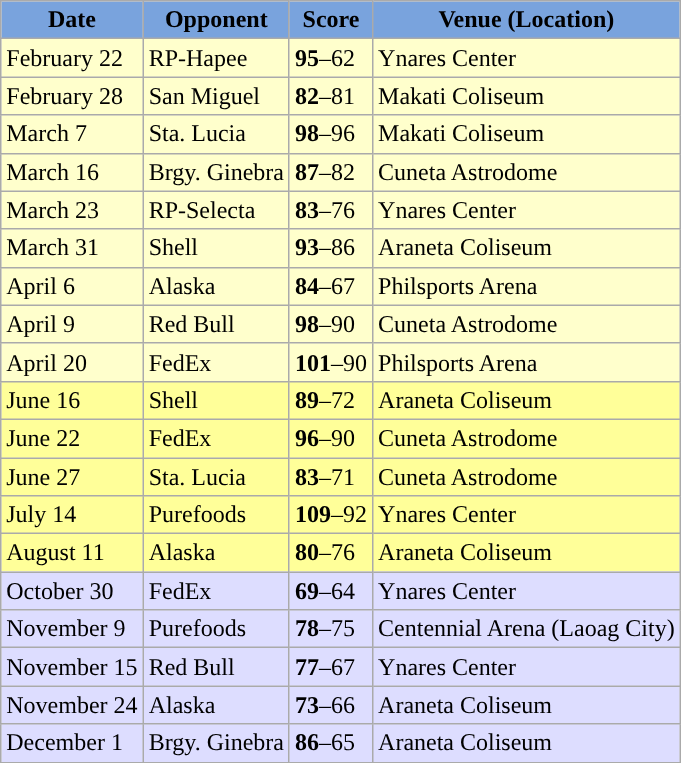<table class="wikitable sortable sortable">
<tr>
<th style="background:#79A3DD; color:#000000; ">Date</th>
<th style="background:#79A3DD; color:#000000; ">Opponent</th>
<th style="background:#79A3DD; color:#000000; ">Score</th>
<th style="background:#79A3DD; color:#000000; ">Venue (Location)</th>
</tr>
<tr bgcolor=#FFFFCC>
<td>February 22</td>
<td>RP-Hapee</td>
<td><strong>95</strong>–62</td>
<td>Ynares Center</td>
</tr>
<tr bgcolor=#FFFFCC>
<td>February 28</td>
<td>San Miguel</td>
<td><strong>82</strong>–81</td>
<td>Makati Coliseum</td>
</tr>
<tr bgcolor=#FFFFCC>
<td>March 7</td>
<td>Sta. Lucia</td>
<td><strong>98</strong>–96</td>
<td>Makati Coliseum</td>
</tr>
<tr bgcolor=#FFFFCC>
<td>March 16</td>
<td>Brgy. Ginebra</td>
<td><strong>87</strong>–82</td>
<td>Cuneta Astrodome</td>
</tr>
<tr bgcolor=#FFFFCC>
<td>March 23</td>
<td>RP-Selecta</td>
<td><strong>83</strong>–76</td>
<td>Ynares Center</td>
</tr>
<tr bgcolor=#FFFFCC>
<td>March 31</td>
<td>Shell</td>
<td><strong>93</strong>–86</td>
<td>Araneta Coliseum </td>
</tr>
<tr bgcolor=#FFFFCC>
<td>April 6</td>
<td>Alaska</td>
<td><strong>84</strong>–67</td>
<td>Philsports Arena</td>
</tr>
<tr bgcolor=#FFFFCC>
<td>April 9</td>
<td>Red Bull</td>
<td><strong>98</strong>–90</td>
<td>Cuneta Astrodome</td>
</tr>
<tr bgcolor=#FFFFCC>
<td>April 20</td>
<td>FedEx</td>
<td><strong>101</strong>–90</td>
<td>Philsports Arena</td>
</tr>
<tr bgcolor=#FFFF99>
<td>June 16</td>
<td>Shell</td>
<td><strong>89</strong>–72</td>
<td>Araneta Coliseum </td>
</tr>
<tr bgcolor=#FFFF99>
<td>June 22</td>
<td>FedEx</td>
<td><strong>96</strong>–90</td>
<td>Cuneta Astrodome</td>
</tr>
<tr bgcolor=#FFFF99>
<td>June 27</td>
<td>Sta. Lucia</td>
<td><strong>83</strong>–71</td>
<td>Cuneta Astrodome</td>
</tr>
<tr bgcolor=#FFFF99>
<td>July 14</td>
<td>Purefoods</td>
<td><strong>109</strong>–92</td>
<td>Ynares Center</td>
</tr>
<tr bgcolor=#FFFF99>
<td>August 11</td>
<td>Alaska</td>
<td><strong>80</strong>–76</td>
<td>Araneta Coliseum</td>
</tr>
<tr bgcolor=#DDDDFF>
<td>October 30</td>
<td>FedEx</td>
<td><strong>69</strong>–64</td>
<td>Ynares Center</td>
</tr>
<tr bgcolor=#DDDDFF>
<td>November 9</td>
<td>Purefoods</td>
<td><strong>78</strong>–75</td>
<td>Centennial Arena (Laoag City)</td>
</tr>
<tr bgcolor=#DDDDFF>
<td>November 15</td>
<td>Red Bull</td>
<td><strong>77</strong>–67</td>
<td>Ynares Center</td>
</tr>
<tr bgcolor=#DDDDFF>
<td>November 24</td>
<td>Alaska</td>
<td><strong>73</strong>–66</td>
<td>Araneta Coliseum</td>
</tr>
<tr bgcolor=#DDDDFF>
<td>December 1</td>
<td>Brgy. Ginebra</td>
<td><strong>86</strong>–65</td>
<td>Araneta Coliseum </td>
</tr>
<tr>
</tr>
</table>
